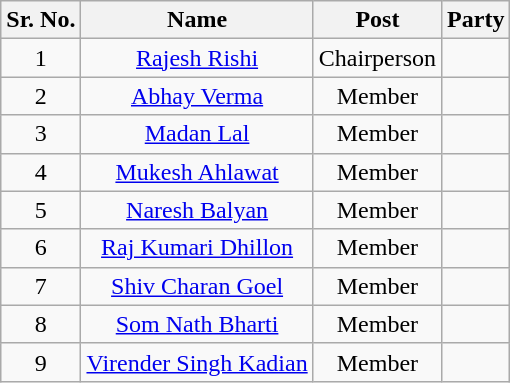<table class="wikitable sortable">
<tr>
<th>Sr. No.</th>
<th>Name</th>
<th>Post</th>
<th colspan="2">Party</th>
</tr>
<tr align="center">
<td>1</td>
<td><a href='#'>Rajesh Rishi</a></td>
<td>Chairperson</td>
<td></td>
</tr>
<tr align="center">
<td>2</td>
<td><a href='#'>Abhay Verma</a></td>
<td>Member</td>
<td></td>
</tr>
<tr align="center">
<td>3</td>
<td><a href='#'>Madan Lal</a></td>
<td>Member</td>
<td></td>
</tr>
<tr align="center">
<td>4</td>
<td><a href='#'>Mukesh Ahlawat</a></td>
<td>Member</td>
<td></td>
</tr>
<tr align="center">
<td>5</td>
<td><a href='#'>Naresh Balyan</a></td>
<td>Member</td>
<td></td>
</tr>
<tr align="center">
<td>6</td>
<td><a href='#'>Raj Kumari Dhillon</a></td>
<td>Member</td>
<td></td>
</tr>
<tr align="center">
<td>7</td>
<td><a href='#'>Shiv Charan Goel</a></td>
<td>Member</td>
<td></td>
</tr>
<tr align="center">
<td>8</td>
<td><a href='#'>Som Nath Bharti</a></td>
<td>Member</td>
<td></td>
</tr>
<tr align="center">
<td>9</td>
<td><a href='#'>Virender Singh Kadian</a></td>
<td>Member</td>
<td></td>
</tr>
</table>
